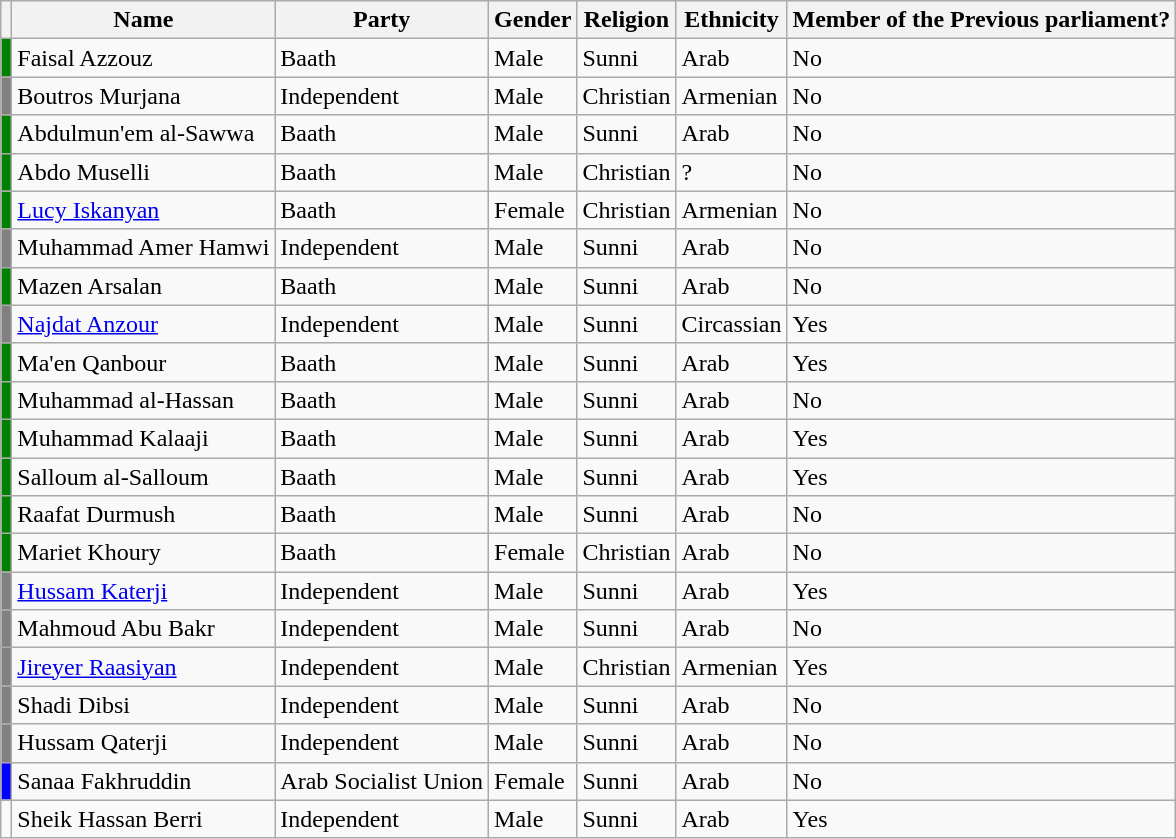<table class="wikitable sortable">
<tr>
<th></th>
<th>Name</th>
<th>Party</th>
<th>Gender</th>
<th>Religion</th>
<th>Ethnicity</th>
<th>Member of the Previous parliament?</th>
</tr>
<tr>
<td bgcolor="green"></td>
<td>Faisal Azzouz</td>
<td>Baath</td>
<td>Male</td>
<td>Sunni</td>
<td>Arab</td>
<td>No</td>
</tr>
<tr>
<td bgcolor="grey"></td>
<td>Boutros Murjana</td>
<td>Independent</td>
<td>Male</td>
<td>Christian</td>
<td>Armenian</td>
<td>No</td>
</tr>
<tr>
<td bgcolor="green"></td>
<td>Abdulmun'em al-Sawwa</td>
<td>Baath</td>
<td>Male</td>
<td>Sunni</td>
<td>Arab</td>
<td>No</td>
</tr>
<tr>
<td bgcolor="green"></td>
<td>Abdo Muselli</td>
<td>Baath</td>
<td>Male</td>
<td>Christian</td>
<td>?</td>
<td>No</td>
</tr>
<tr>
<td bgcolor="green"></td>
<td><a href='#'>Lucy Iskanyan</a></td>
<td>Baath</td>
<td>Female</td>
<td>Christian</td>
<td>Armenian</td>
<td>No</td>
</tr>
<tr>
<td bgcolor="grey"></td>
<td>Muhammad Amer Hamwi</td>
<td>Independent</td>
<td>Male</td>
<td>Sunni</td>
<td>Arab</td>
<td>No</td>
</tr>
<tr>
<td bgcolor="green"></td>
<td>Mazen Arsalan</td>
<td>Baath</td>
<td>Male</td>
<td>Sunni</td>
<td>Arab</td>
<td>No</td>
</tr>
<tr>
<td bgcolor="grey"></td>
<td><a href='#'>Najdat Anzour</a></td>
<td>Independent</td>
<td>Male</td>
<td>Sunni</td>
<td>Circassian</td>
<td>Yes</td>
</tr>
<tr>
<td bgcolor="green"></td>
<td>Ma'en Qanbour</td>
<td>Baath</td>
<td>Male</td>
<td>Sunni</td>
<td>Arab</td>
<td>Yes</td>
</tr>
<tr>
<td bgcolor="green"></td>
<td>Muhammad al-Hassan</td>
<td>Baath</td>
<td>Male</td>
<td>Sunni</td>
<td>Arab</td>
<td>No</td>
</tr>
<tr>
<td bgcolor="green"></td>
<td>Muhammad Kalaaji</td>
<td>Baath</td>
<td>Male</td>
<td>Sunni</td>
<td>Arab</td>
<td>Yes</td>
</tr>
<tr>
<td bgcolor="green"></td>
<td>Salloum al-Salloum</td>
<td>Baath</td>
<td>Male</td>
<td>Sunni</td>
<td>Arab</td>
<td>Yes</td>
</tr>
<tr>
<td bgcolor="green"></td>
<td>Raafat Durmush</td>
<td>Baath</td>
<td>Male</td>
<td>Sunni</td>
<td>Arab</td>
<td>No</td>
</tr>
<tr>
<td bgcolor="green"></td>
<td>Mariet Khoury</td>
<td>Baath</td>
<td>Female</td>
<td>Christian</td>
<td>Arab</td>
<td>No</td>
</tr>
<tr>
<td bgcolor="grey"></td>
<td><a href='#'>Hussam Katerji</a></td>
<td>Independent</td>
<td>Male</td>
<td>Sunni</td>
<td>Arab</td>
<td>Yes</td>
</tr>
<tr>
<td bgcolor="grey"></td>
<td>Mahmoud Abu Bakr</td>
<td>Independent</td>
<td>Male</td>
<td>Sunni</td>
<td>Arab</td>
<td>No</td>
</tr>
<tr>
<td bgcolor="grey"></td>
<td><a href='#'>Jireyer Raasiyan</a></td>
<td>Independent</td>
<td>Male</td>
<td>Christian</td>
<td>Armenian</td>
<td>Yes</td>
</tr>
<tr>
<td bgcolor="grey"></td>
<td>Shadi Dibsi</td>
<td>Independent</td>
<td>Male</td>
<td>Sunni</td>
<td>Arab</td>
<td>No</td>
</tr>
<tr>
<td bgcolor="grey"></td>
<td>Hussam Qaterji</td>
<td>Independent</td>
<td>Male</td>
<td>Sunni</td>
<td>Arab</td>
<td>No</td>
</tr>
<tr>
<td bgcolor="blue"></td>
<td>Sanaa Fakhruddin</td>
<td>Arab Socialist Union</td>
<td>Female</td>
<td>Sunni</td>
<td>Arab</td>
<td>No</td>
</tr>
<tr>
<td></td>
<td>Sheik Hassan Berri</td>
<td>Independent</td>
<td>Male</td>
<td>Sunni</td>
<td>Arab</td>
<td>Yes</td>
</tr>
</table>
